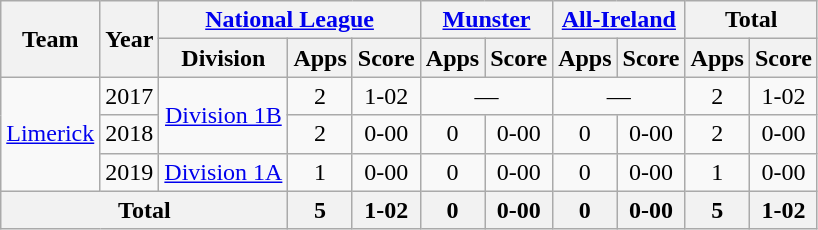<table class="wikitable" style="text-align:center">
<tr>
<th rowspan="2">Team</th>
<th rowspan="2">Year</th>
<th colspan="3"><a href='#'>National League</a></th>
<th colspan="2"><a href='#'>Munster</a></th>
<th colspan="2"><a href='#'>All-Ireland</a></th>
<th colspan="2">Total</th>
</tr>
<tr>
<th>Division</th>
<th>Apps</th>
<th>Score</th>
<th>Apps</th>
<th>Score</th>
<th>Apps</th>
<th>Score</th>
<th>Apps</th>
<th>Score</th>
</tr>
<tr>
<td rowspan="3"><a href='#'>Limerick</a></td>
<td>2017</td>
<td rowspan="2"><a href='#'>Division 1B</a></td>
<td>2</td>
<td>1-02</td>
<td colspan=2>—</td>
<td colspan=2>—</td>
<td>2</td>
<td>1-02</td>
</tr>
<tr>
<td>2018</td>
<td>2</td>
<td>0-00</td>
<td>0</td>
<td>0-00</td>
<td>0</td>
<td>0-00</td>
<td>2</td>
<td>0-00</td>
</tr>
<tr>
<td>2019</td>
<td rowspan="1"><a href='#'>Division 1A</a></td>
<td>1</td>
<td>0-00</td>
<td>0</td>
<td>0-00</td>
<td>0</td>
<td>0-00</td>
<td>1</td>
<td>0-00</td>
</tr>
<tr>
<th colspan="3">Total</th>
<th>5</th>
<th>1-02</th>
<th>0</th>
<th>0-00</th>
<th>0</th>
<th>0-00</th>
<th>5</th>
<th>1-02</th>
</tr>
</table>
